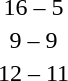<table style="text-align:center">
<tr>
<th width=200></th>
<th width=100></th>
<th width=200></th>
</tr>
<tr>
<td align=right><strong></strong></td>
<td>16 – 5</td>
<td align=left></td>
</tr>
<tr>
<td align=right><strong></strong></td>
<td>9 – 9</td>
<td align=left><strong></strong></td>
</tr>
<tr>
<td align=right><strong></strong></td>
<td>12 – 11</td>
<td align=left></td>
</tr>
</table>
